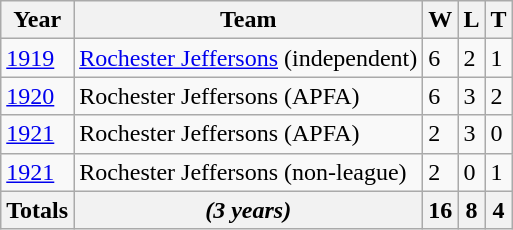<table class="wikitable">
<tr>
<th>Year</th>
<th>Team</th>
<th>W</th>
<th>L</th>
<th>T</th>
</tr>
<tr>
<td><a href='#'>1919</a></td>
<td><a href='#'>Rochester Jeffersons</a> (independent)</td>
<td>6</td>
<td>2</td>
<td>1</td>
</tr>
<tr>
<td><a href='#'>1920</a></td>
<td>Rochester Jeffersons (APFA)</td>
<td>6</td>
<td>3</td>
<td>2</td>
</tr>
<tr>
<td><a href='#'>1921</a></td>
<td>Rochester Jeffersons (APFA)</td>
<td>2</td>
<td>3</td>
<td>0</td>
</tr>
<tr>
<td><a href='#'>1921</a></td>
<td>Rochester Jeffersons (non-league)</td>
<td>2</td>
<td>0</td>
<td>1</td>
</tr>
<tr>
<th>Totals</th>
<th><em>(3 years)</em></th>
<th>16</th>
<th>8</th>
<th>4</th>
</tr>
</table>
